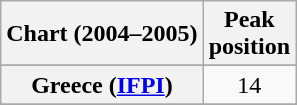<table class="wikitable sortable plainrowheaders" style="text-align:center">
<tr>
<th scope="col">Chart (2004–2005)</th>
<th scope="col">Peak<br>position</th>
</tr>
<tr>
</tr>
<tr>
</tr>
<tr>
</tr>
<tr>
<th scope="row">Greece (<a href='#'>IFPI</a>)</th>
<td>14</td>
</tr>
<tr>
</tr>
<tr>
</tr>
<tr>
</tr>
<tr>
</tr>
<tr>
</tr>
</table>
